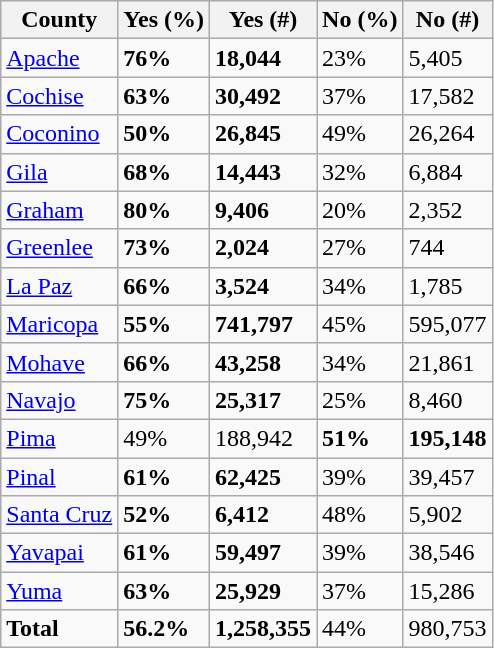<table class="wikitable sortable">
<tr>
<th>County</th>
<th>Yes (%)</th>
<th>Yes (#)</th>
<th>No (%)</th>
<th>No (#)</th>
</tr>
<tr>
<td><a href='#'>Apache</a></td>
<td><strong>76%</strong></td>
<td><strong>18,044</strong></td>
<td>23%</td>
<td>5,405</td>
</tr>
<tr>
<td><a href='#'>Cochise</a></td>
<td><strong>63%</strong></td>
<td><strong>30,492</strong></td>
<td>37%</td>
<td>17,582</td>
</tr>
<tr>
<td><a href='#'>Coconino</a></td>
<td><strong>50%</strong></td>
<td><strong>26,845</strong></td>
<td>49%</td>
<td>26,264</td>
</tr>
<tr>
<td><a href='#'>Gila</a></td>
<td><strong>68%</strong></td>
<td><strong>14,443</strong></td>
<td>32%</td>
<td>6,884</td>
</tr>
<tr>
<td><a href='#'>Graham</a></td>
<td><strong>80%</strong></td>
<td><strong>9,406</strong></td>
<td>20%</td>
<td>2,352</td>
</tr>
<tr>
<td><a href='#'>Greenlee</a></td>
<td><strong>73%</strong></td>
<td><strong>2,024</strong></td>
<td>27%</td>
<td>744</td>
</tr>
<tr>
<td><a href='#'>La Paz</a></td>
<td><strong>66%</strong></td>
<td><strong>3,524</strong></td>
<td>34%</td>
<td>1,785</td>
</tr>
<tr>
<td><a href='#'>Maricopa</a></td>
<td><strong>55%</strong></td>
<td><strong>741,797</strong></td>
<td>45%</td>
<td>595,077</td>
</tr>
<tr>
<td><a href='#'>Mohave</a></td>
<td><strong>66%</strong></td>
<td><strong>43,258</strong></td>
<td>34%</td>
<td>21,861</td>
</tr>
<tr>
<td><a href='#'>Navajo</a></td>
<td><strong>75%</strong></td>
<td><strong>25,317</strong></td>
<td>25%</td>
<td>8,460</td>
</tr>
<tr>
<td><a href='#'>Pima</a></td>
<td>49%</td>
<td>188,942</td>
<td><strong>51%</strong></td>
<td><strong>195,148</strong></td>
</tr>
<tr>
<td><a href='#'>Pinal</a></td>
<td><strong>61%</strong></td>
<td><strong>62,425</strong></td>
<td>39%</td>
<td>39,457</td>
</tr>
<tr>
<td><a href='#'>Santa Cruz</a></td>
<td><strong>52%</strong></td>
<td><strong>6,412</strong></td>
<td>48%</td>
<td>5,902</td>
</tr>
<tr>
<td><a href='#'>Yavapai</a></td>
<td><strong>61%</strong></td>
<td><strong>59,497</strong></td>
<td>39%</td>
<td>38,546</td>
</tr>
<tr>
<td><a href='#'>Yuma</a></td>
<td><strong>63%</strong></td>
<td><strong>25,929</strong></td>
<td>37%</td>
<td>15,286</td>
</tr>
<tr>
<td><strong>Total</strong></td>
<td><strong>56.2%</strong></td>
<td><strong>1,258,355</strong></td>
<td>44%</td>
<td>980,753</td>
</tr>
</table>
